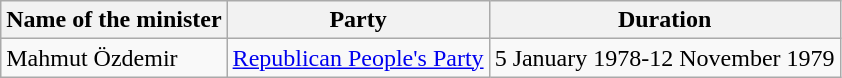<table class="sortable wikitable">
<tr>
<th>Name of the minister</th>
<th>Party</th>
<th>Duration</th>
</tr>
<tr>
<td>Mahmut Özdemir</td>
<td><a href='#'>Republican People's Party</a></td>
<td>5 January 1978-12 November 1979</td>
</tr>
</table>
